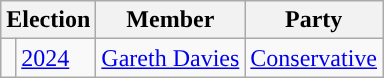<table class="wikitable">
<tr>
<th colspan="2">Election</th>
<th>Member</th>
<th>Party</th>
</tr>
<tr>
<td style="color:inherit;background-color: "></td>
<td><a href='#'>2024</a></td>
<td><a href='#'>Gareth Davies</a></td>
<td><a href='#'>Conservative</a></td>
</tr>
</table>
